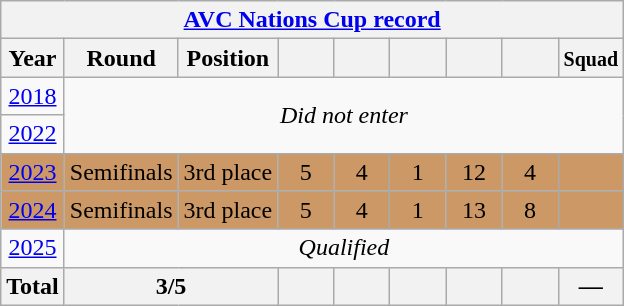<table class="wikitable" style="text-align: center;">
<tr>
<th colspan=9><a href='#'>AVC Nations Cup record</a></th>
</tr>
<tr>
<th>Year</th>
<th>Round</th>
<th>Position</th>
<th width=30></th>
<th width=30></th>
<th width=30></th>
<th width=30></th>
<th width=30></th>
<th><small>Squad</small></th>
</tr>
<tr>
<td> <a href='#'>2018</a></td>
<td colspan=8 rowspan=2><em>Did not enter</em></td>
</tr>
<tr>
<td> <a href='#'>2022</a></td>
</tr>
<tr bgcolor=cc9966>
<td> <a href='#'>2023</a></td>
<td>Semifinals</td>
<td> 3rd place</td>
<td>5</td>
<td>4</td>
<td>1</td>
<td>12</td>
<td>4</td>
<td></td>
</tr>
<tr bgcolor=cc9966>
<td> <a href='#'>2024</a></td>
<td>Semifinals</td>
<td> 3rd place</td>
<td>5</td>
<td>4</td>
<td>1</td>
<td>13</td>
<td>8</td>
<td></td>
</tr>
<tr>
<td> <a href='#'>2025</a></td>
<td colspan=8><em>Qualified</em></td>
</tr>
<tr>
<th>Total</th>
<th colspan=2>3/5</th>
<th></th>
<th></th>
<th></th>
<th></th>
<th></th>
<th>—</th>
</tr>
</table>
